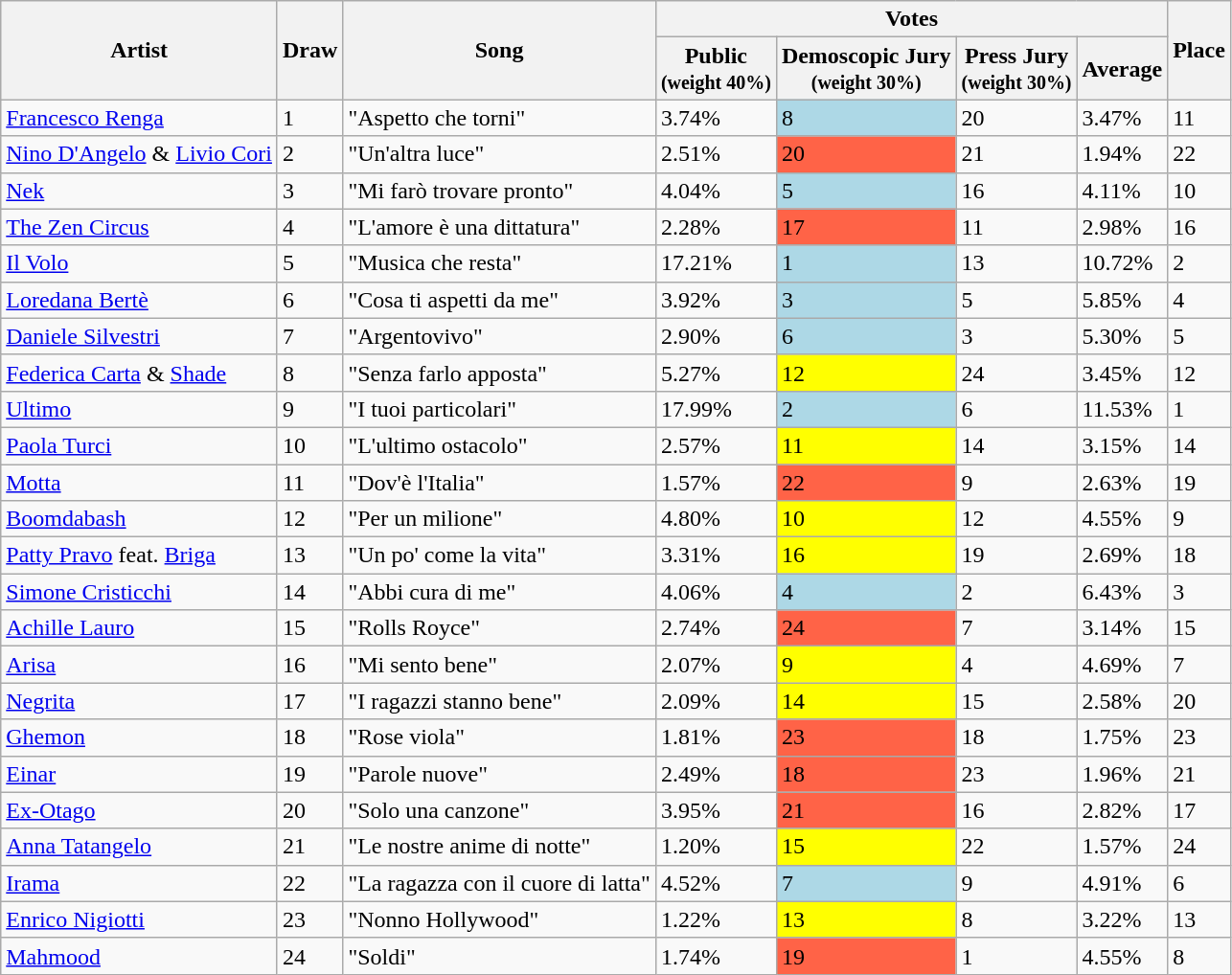<table class="wikitable sortable">
<tr>
<th rowspan="2">Artist</th>
<th rowspan="2">Draw</th>
<th rowspan="2">Song</th>
<th colspan="4" class="unsortable">Votes</th>
<th rowspan="2">Place</th>
</tr>
<tr>
<th>Public<br><small>(weight 40%)</small></th>
<th>Demoscopic Jury<br><small>(weight 30%)</small></th>
<th>Press Jury<br><small>(weight 30%)</small></th>
<th>Average</th>
</tr>
<tr>
<td><a href='#'>Francesco Renga</a></td>
<td>1</td>
<td>"Aspetto che torni"</td>
<td>3.74%</td>
<td style="background:lightblue">8</td>
<td>20</td>
<td>3.47%</td>
<td>11</td>
</tr>
<tr>
<td><a href='#'>Nino D'Angelo</a> & <a href='#'>Livio Cori</a></td>
<td>2</td>
<td>"Un'altra luce"</td>
<td>2.51%</td>
<td style="background:tomato">20</td>
<td>21</td>
<td>1.94%</td>
<td>22</td>
</tr>
<tr>
<td><a href='#'>Nek</a></td>
<td>3</td>
<td>"Mi farò trovare pronto"</td>
<td>4.04%</td>
<td style="background:lightblue">5</td>
<td>16</td>
<td>4.11%</td>
<td>10</td>
</tr>
<tr>
<td><a href='#'>The Zen Circus</a></td>
<td>4</td>
<td>"L'amore è una dittatura"</td>
<td>2.28%</td>
<td style="background:tomato">17</td>
<td>11</td>
<td>2.98%</td>
<td>16</td>
</tr>
<tr>
<td><a href='#'>Il Volo</a></td>
<td>5</td>
<td>"Musica che resta"</td>
<td>17.21%</td>
<td style="background:lightblue">1</td>
<td>13</td>
<td>10.72%</td>
<td>2</td>
</tr>
<tr>
<td><a href='#'>Loredana Bertè</a></td>
<td>6</td>
<td>"Cosa ti aspetti da me"</td>
<td>3.92%</td>
<td style="background:lightblue">3</td>
<td>5</td>
<td>5.85%</td>
<td>4</td>
</tr>
<tr>
<td><a href='#'>Daniele Silvestri</a></td>
<td>7</td>
<td>"Argentovivo"</td>
<td>2.90%</td>
<td style="background:lightblue">6</td>
<td>3</td>
<td>5.30%</td>
<td>5</td>
</tr>
<tr>
<td><a href='#'>Federica Carta</a> & <a href='#'>Shade</a></td>
<td>8</td>
<td>"Senza farlo apposta"</td>
<td>5.27%</td>
<td style="background:yellow">12</td>
<td>24</td>
<td>3.45%</td>
<td>12</td>
</tr>
<tr>
<td><a href='#'>Ultimo</a></td>
<td>9</td>
<td>"I tuoi particolari"</td>
<td>17.99%</td>
<td style="background:lightblue">2</td>
<td>6</td>
<td>11.53%</td>
<td>1</td>
</tr>
<tr>
<td><a href='#'>Paola Turci</a></td>
<td>10</td>
<td>"L'ultimo ostacolo"</td>
<td>2.57%</td>
<td style="background:yellow">11</td>
<td>14</td>
<td>3.15%</td>
<td>14</td>
</tr>
<tr>
<td><a href='#'>Motta</a></td>
<td>11</td>
<td>"Dov'è l'Italia"</td>
<td>1.57%</td>
<td style="background:tomato">22</td>
<td>9</td>
<td>2.63%</td>
<td>19</td>
</tr>
<tr>
<td><a href='#'>Boomdabash</a></td>
<td>12</td>
<td>"Per un milione"</td>
<td>4.80%</td>
<td style="background:yellow">10</td>
<td>12</td>
<td>4.55%</td>
<td>9</td>
</tr>
<tr>
<td><a href='#'>Patty Pravo</a> feat. <a href='#'>Briga</a></td>
<td>13</td>
<td>"Un po' come la vita"</td>
<td>3.31%</td>
<td style="background:yellow">16</td>
<td>19</td>
<td>2.69%</td>
<td>18</td>
</tr>
<tr>
<td><a href='#'>Simone Cristicchi</a></td>
<td>14</td>
<td>"Abbi cura di me"</td>
<td>4.06%</td>
<td style="background:lightblue">4</td>
<td>2</td>
<td>6.43%</td>
<td>3</td>
</tr>
<tr>
<td><a href='#'>Achille Lauro</a></td>
<td>15</td>
<td>"Rolls Royce"</td>
<td>2.74%</td>
<td style="background:tomato">24</td>
<td>7</td>
<td>3.14%</td>
<td>15</td>
</tr>
<tr>
<td><a href='#'>Arisa</a></td>
<td>16</td>
<td>"Mi sento bene"</td>
<td>2.07%</td>
<td style="background:yellow">9</td>
<td>4</td>
<td>4.69%</td>
<td>7</td>
</tr>
<tr>
<td><a href='#'>Negrita</a></td>
<td>17</td>
<td>"I ragazzi stanno bene"</td>
<td>2.09%</td>
<td style="background:yellow">14</td>
<td>15</td>
<td>2.58%</td>
<td>20</td>
</tr>
<tr>
<td><a href='#'>Ghemon</a></td>
<td>18</td>
<td>"Rose viola"</td>
<td>1.81%</td>
<td style="background:tomato">23</td>
<td>18</td>
<td>1.75%</td>
<td>23</td>
</tr>
<tr>
<td><a href='#'>Einar</a></td>
<td>19</td>
<td>"Parole nuove"</td>
<td>2.49%</td>
<td style="background:tomato">18</td>
<td>23</td>
<td>1.96%</td>
<td>21</td>
</tr>
<tr>
<td><a href='#'>Ex-Otago</a></td>
<td>20</td>
<td>"Solo una canzone"</td>
<td>3.95%</td>
<td style="background:tomato">21</td>
<td>16</td>
<td>2.82%</td>
<td>17</td>
</tr>
<tr>
<td><a href='#'>Anna Tatangelo</a></td>
<td>21</td>
<td>"Le nostre anime di notte"</td>
<td>1.20%</td>
<td style="background:yellow">15</td>
<td>22</td>
<td>1.57%</td>
<td>24</td>
</tr>
<tr>
<td><a href='#'>Irama</a></td>
<td>22</td>
<td>"La ragazza con il cuore di latta"</td>
<td>4.52%</td>
<td style="background:lightblue">7</td>
<td>9</td>
<td>4.91%</td>
<td>6</td>
</tr>
<tr>
<td><a href='#'>Enrico Nigiotti</a></td>
<td>23</td>
<td>"Nonno Hollywood"</td>
<td>1.22%</td>
<td style="background:yellow">13</td>
<td>8</td>
<td>3.22%</td>
<td>13</td>
</tr>
<tr>
<td><a href='#'>Mahmood</a></td>
<td>24</td>
<td>"Soldi"</td>
<td>1.74%</td>
<td style="background:tomato">19</td>
<td>1</td>
<td>4.55%</td>
<td>8</td>
</tr>
</table>
